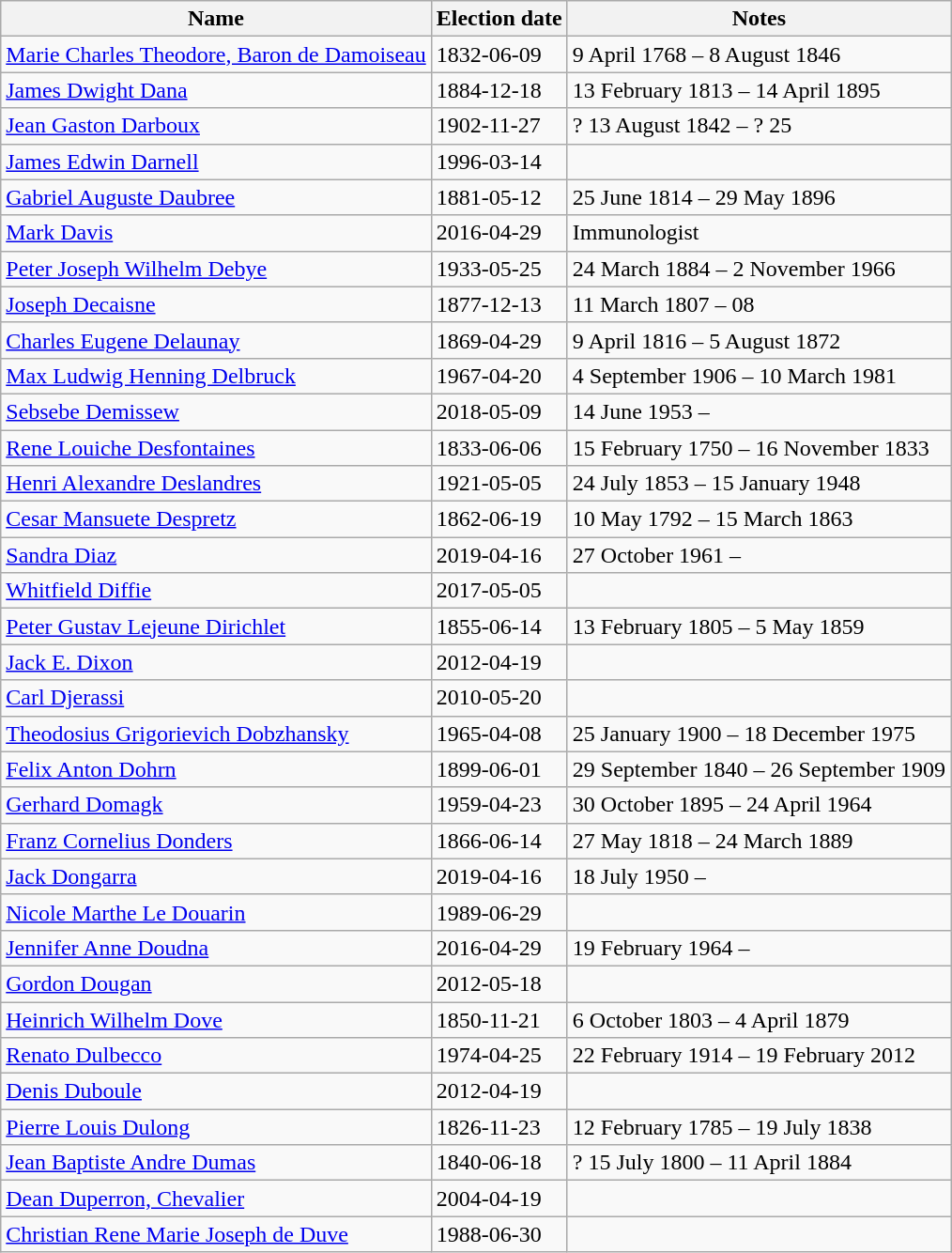<table class="wikitable sortable">
<tr>
<th>Name</th>
<th>Election date</th>
<th class="unsortable">Notes</th>
</tr>
<tr>
<td><a href='#'>Marie Charles Theodore, Baron de Damoiseau</a></td>
<td>1832-06-09</td>
<td>9 April 1768 – 8 August 1846</td>
</tr>
<tr>
<td><a href='#'>James Dwight Dana</a></td>
<td>1884-12-18</td>
<td>13 February 1813 – 14 April 1895</td>
</tr>
<tr>
<td><a href='#'>Jean Gaston Darboux</a></td>
<td>1902-11-27</td>
<td>? 13 August 1842 – ? 25</td>
</tr>
<tr>
<td><a href='#'>James Edwin Darnell</a></td>
<td>1996-03-14</td>
<td></td>
</tr>
<tr>
<td><a href='#'>Gabriel Auguste Daubree</a></td>
<td>1881-05-12</td>
<td>25 June 1814 – 29 May 1896</td>
</tr>
<tr>
<td><a href='#'>Mark Davis</a></td>
<td>2016-04-29</td>
<td>Immunologist</td>
</tr>
<tr>
<td><a href='#'>Peter Joseph Wilhelm Debye</a></td>
<td>1933-05-25</td>
<td>24 March 1884 – 2 November 1966</td>
</tr>
<tr>
<td><a href='#'>Joseph Decaisne</a></td>
<td>1877-12-13</td>
<td>11 March 1807 – 08</td>
</tr>
<tr>
<td><a href='#'>Charles Eugene Delaunay</a></td>
<td>1869-04-29</td>
<td>9 April 1816 – 5 August 1872</td>
</tr>
<tr>
<td><a href='#'>Max Ludwig Henning Delbruck</a></td>
<td>1967-04-20</td>
<td>4 September 1906 – 10 March 1981</td>
</tr>
<tr>
<td><a href='#'>Sebsebe Demissew</a></td>
<td>2018-05-09</td>
<td>14 June 1953 –</td>
</tr>
<tr>
<td><a href='#'>Rene Louiche Desfontaines</a></td>
<td>1833-06-06</td>
<td>15 February 1750 – 16 November 1833</td>
</tr>
<tr>
<td><a href='#'>Henri Alexandre Deslandres</a></td>
<td>1921-05-05</td>
<td>24 July 1853 – 15 January 1948</td>
</tr>
<tr>
<td><a href='#'>Cesar Mansuete Despretz</a></td>
<td>1862-06-19</td>
<td>10 May 1792 – 15 March 1863</td>
</tr>
<tr>
<td><a href='#'>Sandra Diaz</a></td>
<td>2019-04-16</td>
<td>27 October 1961 –</td>
</tr>
<tr>
<td><a href='#'>Whitfield Diffie</a></td>
<td>2017-05-05</td>
<td></td>
</tr>
<tr>
<td><a href='#'>Peter Gustav Lejeune Dirichlet</a></td>
<td>1855-06-14</td>
<td>13 February 1805 – 5 May 1859</td>
</tr>
<tr>
<td><a href='#'>Jack E. Dixon</a></td>
<td>2012-04-19</td>
<td></td>
</tr>
<tr>
<td><a href='#'>Carl Djerassi</a></td>
<td>2010-05-20</td>
<td></td>
</tr>
<tr>
<td><a href='#'>Theodosius Grigorievich Dobzhansky</a></td>
<td>1965-04-08</td>
<td>25 January 1900 – 18 December 1975</td>
</tr>
<tr>
<td><a href='#'>Felix Anton Dohrn</a></td>
<td>1899-06-01</td>
<td>29 September 1840 – 26 September 1909</td>
</tr>
<tr>
<td><a href='#'>Gerhard Domagk</a></td>
<td>1959-04-23</td>
<td>30 October 1895 – 24 April 1964</td>
</tr>
<tr>
<td><a href='#'>Franz Cornelius Donders</a></td>
<td>1866-06-14</td>
<td>27 May 1818 – 24 March 1889</td>
</tr>
<tr>
<td><a href='#'>Jack Dongarra</a></td>
<td>2019-04-16</td>
<td>18 July 1950 –</td>
</tr>
<tr>
<td><a href='#'>Nicole Marthe Le Douarin</a></td>
<td>1989-06-29</td>
<td></td>
</tr>
<tr>
<td><a href='#'>Jennifer Anne Doudna</a></td>
<td>2016-04-29</td>
<td>19 February 1964 –</td>
</tr>
<tr>
<td><a href='#'>Gordon Dougan</a></td>
<td>2012-05-18</td>
<td></td>
</tr>
<tr>
<td><a href='#'>Heinrich Wilhelm Dove</a></td>
<td>1850-11-21</td>
<td>6 October 1803 – 4 April 1879</td>
</tr>
<tr>
<td><a href='#'>Renato Dulbecco</a></td>
<td>1974-04-25</td>
<td>22 February 1914 – 19 February 2012</td>
</tr>
<tr>
<td><a href='#'>Denis Duboule</a></td>
<td>2012-04-19</td>
<td></td>
</tr>
<tr>
<td><a href='#'>Pierre Louis Dulong</a></td>
<td>1826-11-23</td>
<td>12 February 1785 – 19 July 1838</td>
</tr>
<tr>
<td><a href='#'>Jean Baptiste Andre Dumas</a></td>
<td>1840-06-18</td>
<td>? 15 July 1800 – 11 April 1884</td>
</tr>
<tr>
<td><a href='#'>Dean Duperron, Chevalier</a></td>
<td>2004-04-19</td>
<td></td>
</tr>
<tr>
<td><a href='#'>Christian Rene Marie Joseph de Duve</a></td>
<td>1988-06-30</td>
<td></td>
</tr>
</table>
